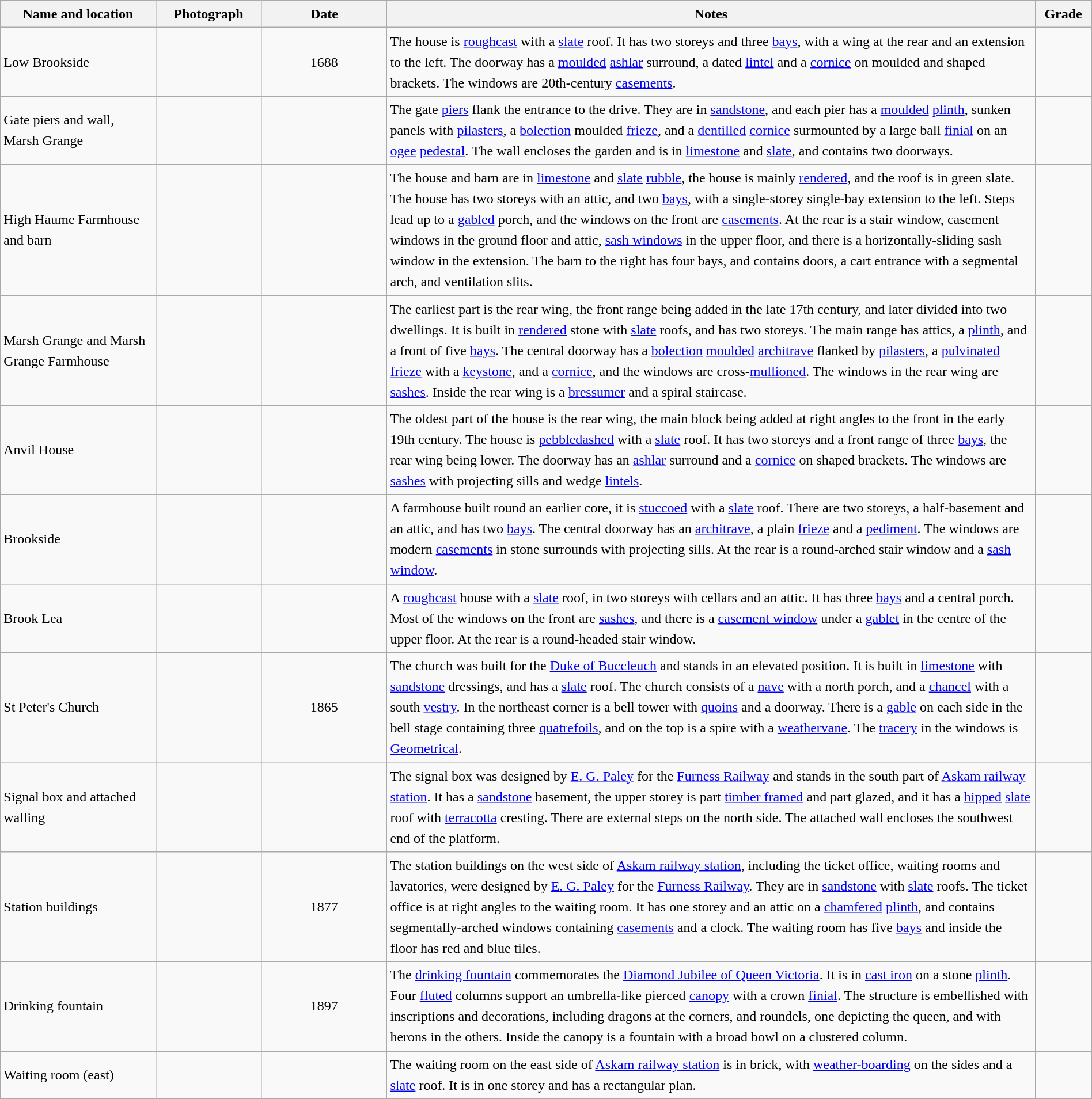<table class="wikitable sortable plainrowheaders" style="width:100%; border:0; text-align:left; line-height:150%;">
<tr>
<th scope="col"  style="width:150px">Name and location</th>
<th scope="col"  style="width:100px" class="unsortable">Photograph</th>
<th scope="col"  style="width:120px">Date</th>
<th scope="col"  style="width:650px" class="unsortable">Notes</th>
<th scope="col"  style="width:50px">Grade</th>
</tr>
<tr>
<td>Low Brookside<br><small></small></td>
<td></td>
<td align="center">1688</td>
<td>The house is <a href='#'>roughcast</a> with a <a href='#'>slate</a> roof.  It has two storeys and three <a href='#'>bays</a>, with a wing at the rear and an extension to the left.  The doorway has a <a href='#'>moulded</a> <a href='#'>ashlar</a> surround, a dated <a href='#'>lintel</a> and a <a href='#'>cornice</a> on moulded and shaped brackets.  The windows are 20th-century <a href='#'>casements</a>.</td>
<td align="center" ></td>
</tr>
<tr>
<td>Gate piers and wall, Marsh Grange<br><small></small></td>
<td></td>
<td align="center"></td>
<td>The gate <a href='#'>piers</a> flank the entrance to the drive.  They are in <a href='#'>sandstone</a>, and each pier has a <a href='#'>moulded</a> <a href='#'>plinth</a>, sunken panels with <a href='#'>pilasters</a>, a <a href='#'>bolection</a> moulded <a href='#'>frieze</a>, and a <a href='#'>dentilled</a> <a href='#'>cornice</a> surmounted by a large ball <a href='#'>finial</a> on an <a href='#'>ogee</a> <a href='#'>pedestal</a>.  The wall encloses the garden and is in <a href='#'>limestone</a> and <a href='#'>slate</a>, and contains two doorways.</td>
<td align="center" ></td>
</tr>
<tr>
<td>High Haume Farmhouse and barn<br><small></small></td>
<td></td>
<td align="center"></td>
<td>The house and barn are in <a href='#'>limestone</a> and <a href='#'>slate</a> <a href='#'>rubble</a>, the house is mainly <a href='#'>rendered</a>, and the roof is in green slate.  The house has two storeys with an attic, and two <a href='#'>bays</a>, with a single-storey single-bay extension to the left.  Steps lead up to a <a href='#'>gabled</a> porch, and the windows on the front are <a href='#'>casements</a>.  At the rear is a stair window, casement windows in the ground floor and attic, <a href='#'>sash windows</a> in the upper floor, and there is a horizontally-sliding sash window in the extension.  The barn to the right has four bays, and contains doors, a cart entrance with a segmental arch, and ventilation slits.</td>
<td align="center" ></td>
</tr>
<tr>
<td>Marsh Grange and Marsh Grange Farmhouse<br><small></small></td>
<td></td>
<td align="center"></td>
<td>The earliest part is the rear wing, the front range being added in the late 17th century, and later divided into two dwellings.  It is built in <a href='#'>rendered</a> stone with <a href='#'>slate</a> roofs, and has two storeys.  The main range has attics, a <a href='#'>plinth</a>, and a front of five <a href='#'>bays</a>.  The central doorway has a <a href='#'>bolection</a> <a href='#'>moulded</a> <a href='#'>architrave</a> flanked by <a href='#'>pilasters</a>, a <a href='#'>pulvinated frieze</a> with a <a href='#'>keystone</a>, and a <a href='#'>cornice</a>, and the windows are cross-<a href='#'>mullioned</a>.  The windows in the rear wing are <a href='#'>sashes</a>.  Inside the rear wing is a <a href='#'>bressumer</a> and a spiral staircase.</td>
<td align="center" ></td>
</tr>
<tr>
<td>Anvil House<br><small></small></td>
<td></td>
<td align="center"></td>
<td>The oldest part of the house is the rear wing, the main block being added at right angles to the front in the early 19th century.  The house is <a href='#'>pebbledashed</a> with a <a href='#'>slate</a> roof.  It has two storeys and a front range of three <a href='#'>bays</a>, the rear wing being lower.  The doorway has an <a href='#'>ashlar</a> surround and a <a href='#'>cornice</a> on shaped brackets.  The windows are <a href='#'>sashes</a> with projecting sills and wedge <a href='#'>lintels</a>.</td>
<td align="center" ></td>
</tr>
<tr>
<td>Brookside<br><small></small></td>
<td></td>
<td align="center"></td>
<td>A farmhouse built round an earlier core, it is <a href='#'>stuccoed</a> with a <a href='#'>slate</a> roof.  There are two storeys, a half-basement and an attic, and has two <a href='#'>bays</a>.  The central doorway has an <a href='#'>architrave</a>, a plain <a href='#'>frieze</a> and a <a href='#'>pediment</a>.  The windows are modern <a href='#'>casements</a> in stone surrounds with projecting sills.  At the rear is a round-arched stair window and a <a href='#'>sash window</a>.</td>
<td align="center" ></td>
</tr>
<tr>
<td>Brook Lea<br><small></small></td>
<td></td>
<td align="center"></td>
<td>A <a href='#'>roughcast</a> house with a <a href='#'>slate</a> roof, in two storeys with cellars and an attic.  It has three <a href='#'>bays</a> and a central porch.  Most of the windows on the front are <a href='#'>sashes</a>, and there is a <a href='#'>casement window</a> under a <a href='#'>gablet</a> in the centre of the upper floor.  At the rear is a round-headed stair window.</td>
<td align="center" ></td>
</tr>
<tr>
<td>St Peter's Church<br><small></small></td>
<td></td>
<td align="center">1865</td>
<td>The church was built for the <a href='#'>Duke of Buccleuch</a> and stands in an elevated position.  It is built in <a href='#'>limestone</a> with <a href='#'>sandstone</a> dressings, and has a <a href='#'>slate</a> roof.  The church consists of a <a href='#'>nave</a> with a north porch, and a <a href='#'>chancel</a> with a south <a href='#'>vestry</a>.  In the northeast corner is a bell tower with <a href='#'>quoins</a> and a doorway.  There is a <a href='#'>gable</a> on each side in the bell stage containing three <a href='#'>quatrefoils</a>, and on the top is a spire with a <a href='#'>weathervane</a>.  The <a href='#'>tracery</a> in the windows is <a href='#'>Geometrical</a>.</td>
<td align="center" ></td>
</tr>
<tr>
<td>Signal box and attached walling<br><small></small></td>
<td></td>
<td align="center"></td>
<td>The signal box was designed by <a href='#'>E. G. Paley</a> for the <a href='#'>Furness Railway</a> and stands in the south part of <a href='#'>Askam railway station</a>.  It has a <a href='#'>sandstone</a> basement, the upper storey is part <a href='#'>timber framed</a> and part glazed, and it has a <a href='#'>hipped</a> <a href='#'>slate</a> roof with <a href='#'>terracotta</a> cresting.  There are external steps on the north side.  The attached wall encloses the southwest end of the platform.</td>
<td align="center" ></td>
</tr>
<tr>
<td>Station buildings<br><small></small></td>
<td></td>
<td align="center">1877</td>
<td>The station buildings on the west side of <a href='#'>Askam railway station</a>, including the ticket office, waiting rooms and lavatories, were designed by <a href='#'>E. G. Paley</a> for the <a href='#'>Furness Railway</a>.  They are in <a href='#'>sandstone</a> with <a href='#'>slate</a> roofs.  The ticket office is at right angles to the waiting room.  It has one storey and an attic on a <a href='#'>chamfered</a> <a href='#'>plinth</a>, and contains segmentally-arched windows containing <a href='#'>casements</a> and a clock.  The waiting room has five <a href='#'>bays</a> and inside the floor has red and blue tiles.</td>
<td align="center" ></td>
</tr>
<tr>
<td>Drinking fountain<br><small></small></td>
<td></td>
<td align="center">1897</td>
<td>The <a href='#'>drinking fountain</a> commemorates the <a href='#'>Diamond Jubilee of Queen Victoria</a>.  It is in <a href='#'>cast iron</a> on a stone <a href='#'>plinth</a>.  Four <a href='#'>fluted</a> columns support an umbrella-like pierced <a href='#'>canopy</a> with a crown <a href='#'>finial</a>.  The structure is embellished with inscriptions and decorations, including dragons at the corners, and roundels, one depicting the queen, and with herons in the others.  Inside the canopy is a fountain with a broad bowl on a clustered column.</td>
<td align="center" ></td>
</tr>
<tr>
<td>Waiting room (east)<br><small></small></td>
<td></td>
<td align="center"></td>
<td>The waiting room on the east side of <a href='#'>Askam railway station</a> is in brick, with <a href='#'>weather-boarding</a> on the sides and a <a href='#'>slate</a> roof.  It is in one storey and has a rectangular plan.</td>
<td align="center" ></td>
</tr>
<tr>
</tr>
</table>
